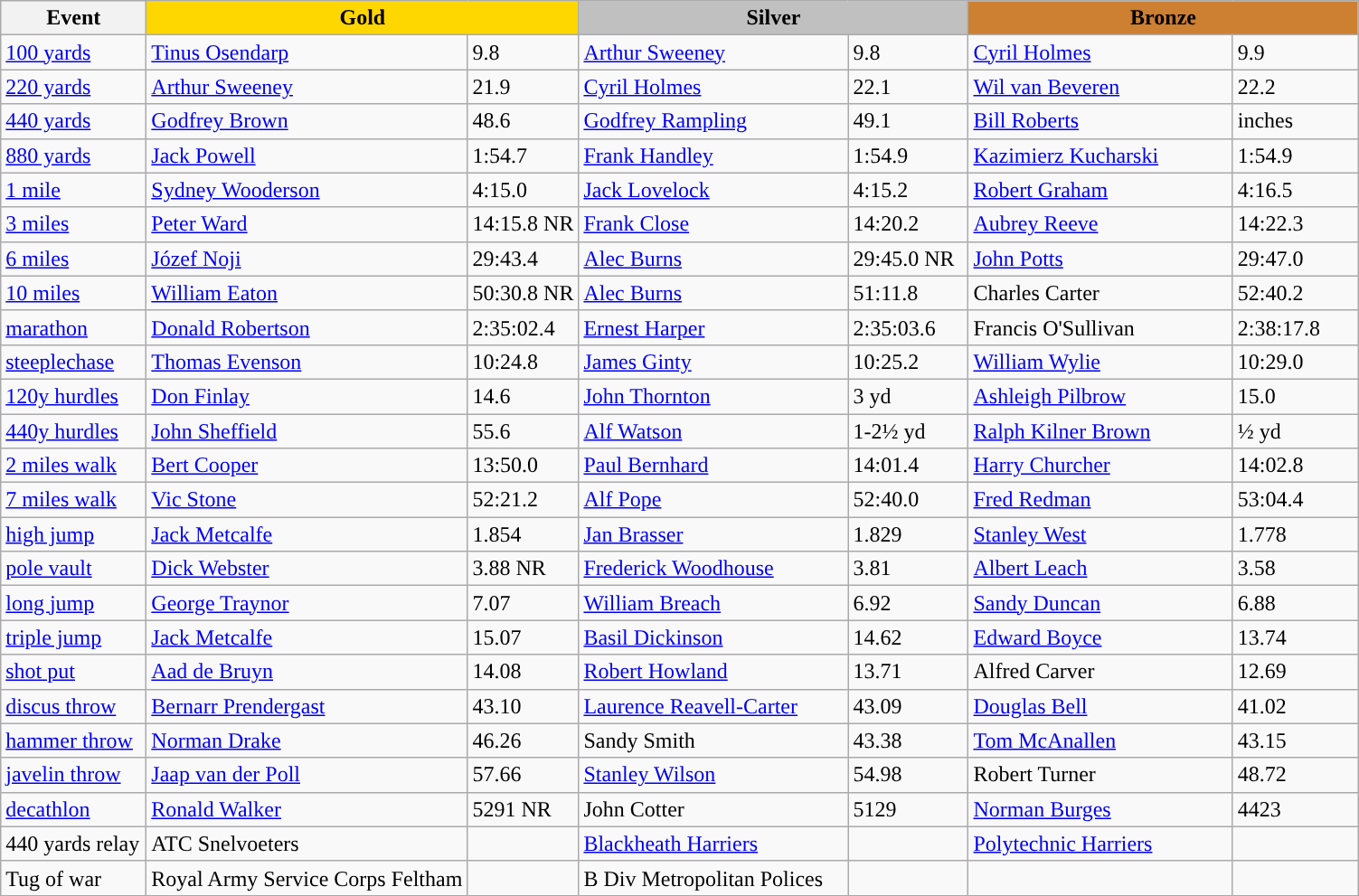<table class="wikitable" style="text-align:left">
<tr>
<th width=100>Event</th>
<th colspan="2" width="280" style="background:gold;">Gold</th>
<th colspan="2" width="280" style="background:silver;">Silver</th>
<th colspan="2" width="280" style="background:#CD7F32;">Bronze</th>
</tr>
<tr>
<td><a href='#'>100 yards</a></td>
<td> <a href='#'>Tinus Osendarp</a></td>
<td>9.8</td>
<td><a href='#'>Arthur Sweeney</a></td>
<td>9.8</td>
<td><a href='#'>Cyril Holmes</a></td>
<td>9.9</td>
</tr>
<tr>
<td><a href='#'>220 yards</a></td>
<td><a href='#'>Arthur Sweeney</a></td>
<td>21.9</td>
<td><a href='#'>Cyril Holmes</a></td>
<td>22.1</td>
<td> <a href='#'>Wil van Beveren</a></td>
<td>22.2</td>
</tr>
<tr>
<td><a href='#'>440 yards</a></td>
<td><a href='#'>Godfrey Brown</a></td>
<td>48.6</td>
<td><a href='#'>Godfrey Rampling</a></td>
<td>49.1</td>
<td><a href='#'>Bill Roberts</a></td>
<td>inches</td>
</tr>
<tr>
<td><a href='#'>880 yards</a></td>
<td><a href='#'>Jack Powell</a></td>
<td>1:54.7</td>
<td><a href='#'>Frank Handley</a></td>
<td>1:54.9</td>
<td> <a href='#'>Kazimierz Kucharski</a></td>
<td>1:54.9</td>
</tr>
<tr>
<td><a href='#'>1 mile</a></td>
<td><a href='#'>Sydney Wooderson</a></td>
<td>4:15.0</td>
<td> <a href='#'>Jack Lovelock</a></td>
<td>4:15.2</td>
<td> <a href='#'>Robert Graham</a></td>
<td>4:16.5</td>
</tr>
<tr>
<td><a href='#'>3 miles</a></td>
<td><a href='#'>Peter Ward</a></td>
<td>14:15.8 NR</td>
<td><a href='#'>Frank Close</a></td>
<td>14:20.2</td>
<td><a href='#'>Aubrey Reeve</a></td>
<td>14:22.3</td>
</tr>
<tr>
<td><a href='#'>6 miles</a></td>
<td> <a href='#'>Józef Noji</a></td>
<td>29:43.4</td>
<td><a href='#'>Alec Burns</a></td>
<td>29:45.0 NR</td>
<td><a href='#'>John Potts</a></td>
<td>29:47.0</td>
</tr>
<tr>
<td><a href='#'>10 miles</a></td>
<td><a href='#'>William Eaton</a></td>
<td>50:30.8 NR</td>
<td><a href='#'>Alec Burns</a></td>
<td>51:11.8</td>
<td>Charles Carter</td>
<td>52:40.2</td>
</tr>
<tr>
<td><a href='#'>marathon</a></td>
<td> <a href='#'>Donald Robertson</a></td>
<td>2:35:02.4</td>
<td><a href='#'>Ernest Harper</a></td>
<td>2:35:03.6</td>
<td>Francis O'Sullivan</td>
<td>2:38:17.8</td>
</tr>
<tr>
<td><a href='#'>steeplechase</a></td>
<td><a href='#'>Thomas Evenson</a></td>
<td>10:24.8</td>
<td><a href='#'>James Ginty</a></td>
<td>10:25.2</td>
<td> <a href='#'>William Wylie</a></td>
<td>10:29.0</td>
</tr>
<tr>
<td><a href='#'>120y hurdles</a></td>
<td><a href='#'>Don Finlay</a></td>
<td>14.6</td>
<td><a href='#'>John Thornton</a></td>
<td>3 yd</td>
<td><a href='#'>Ashleigh Pilbrow</a></td>
<td>15.0</td>
</tr>
<tr>
<td><a href='#'>440y hurdles</a></td>
<td><a href='#'>John Sheffield</a></td>
<td>55.6</td>
<td> <a href='#'>Alf Watson</a></td>
<td>1-2½ yd</td>
<td><a href='#'>Ralph Kilner Brown</a></td>
<td>½ yd</td>
</tr>
<tr>
<td><a href='#'>2 miles walk</a></td>
<td><a href='#'>Bert Cooper</a></td>
<td>13:50.0</td>
<td> <a href='#'>Paul Bernhard</a></td>
<td>14:01.4</td>
<td><a href='#'>Harry Churcher</a></td>
<td>14:02.8</td>
</tr>
<tr>
<td><a href='#'>7 miles walk</a></td>
<td><a href='#'>Vic Stone</a></td>
<td>52:21.2</td>
<td><a href='#'>Alf Pope</a></td>
<td>52:40.0</td>
<td><a href='#'>Fred Redman</a></td>
<td>53:04.4</td>
</tr>
<tr>
<td><a href='#'>high jump</a></td>
<td> <a href='#'>Jack Metcalfe</a></td>
<td>1.854</td>
<td> <a href='#'>Jan Brasser</a></td>
<td>1.829</td>
<td><a href='#'>Stanley West</a></td>
<td>1.778</td>
</tr>
<tr>
<td><a href='#'>pole vault</a></td>
<td><a href='#'>Dick Webster</a></td>
<td>3.88 NR</td>
<td> <a href='#'>Frederick Woodhouse</a></td>
<td>3.81</td>
<td><a href='#'>Albert Leach</a></td>
<td>3.58</td>
</tr>
<tr>
<td><a href='#'>long jump</a></td>
<td><a href='#'>George Traynor</a></td>
<td>7.07</td>
<td><a href='#'>William Breach</a></td>
<td>6.92</td>
<td><a href='#'>Sandy Duncan</a></td>
<td>6.88</td>
</tr>
<tr>
<td><a href='#'>triple jump</a></td>
<td> <a href='#'>Jack Metcalfe</a></td>
<td>15.07</td>
<td> <a href='#'>Basil Dickinson</a></td>
<td>14.62</td>
<td> <a href='#'>Edward Boyce</a></td>
<td>13.74</td>
</tr>
<tr>
<td><a href='#'>shot put</a></td>
<td> <a href='#'>Aad de Bruyn</a></td>
<td>14.08</td>
<td><a href='#'>Robert Howland</a></td>
<td>13.71</td>
<td>Alfred Carver</td>
<td>12.69</td>
</tr>
<tr>
<td><a href='#'>discus throw</a></td>
<td> <a href='#'>Bernarr Prendergast</a></td>
<td>43.10</td>
<td><a href='#'>Laurence Reavell-Carter</a></td>
<td>43.09</td>
<td><a href='#'>Douglas Bell</a></td>
<td>41.02</td>
</tr>
<tr>
<td><a href='#'>hammer throw</a></td>
<td><a href='#'>Norman Drake</a></td>
<td>46.26</td>
<td> Sandy Smith</td>
<td>43.38</td>
<td><a href='#'>Tom McAnallen</a></td>
<td>43.15</td>
</tr>
<tr>
<td><a href='#'>javelin throw</a></td>
<td> <a href='#'>Jaap van der Poll</a></td>
<td>57.66</td>
<td><a href='#'>Stanley Wilson</a></td>
<td>54.98</td>
<td>Robert Turner</td>
<td>48.72</td>
</tr>
<tr>
<td><a href='#'>decathlon</a></td>
<td><a href='#'>Ronald Walker</a></td>
<td>5291 NR</td>
<td>John Cotter</td>
<td>5129</td>
<td><a href='#'>Norman Burges</a></td>
<td>4423</td>
</tr>
<tr>
<td>440 yards relay</td>
<td>ATC Snelvoeters</td>
<td></td>
<td><a href='#'>Blackheath Harriers</a></td>
<td></td>
<td><a href='#'>Polytechnic Harriers</a></td>
<td></td>
</tr>
<tr>
<td>Tug of war</td>
<td>Royal Army Service Corps Feltham</td>
<td></td>
<td>B Div Metropolitan Polices</td>
<td></td>
<td></td>
<td></td>
</tr>
</table>
